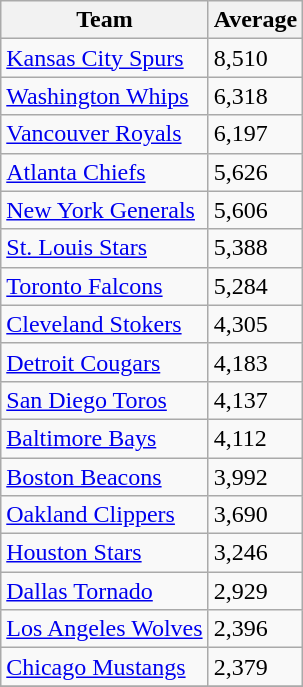<table class="wikitable">
<tr>
<th>Team</th>
<th>Average</th>
</tr>
<tr>
<td><a href='#'>Kansas City Spurs</a></td>
<td>8,510</td>
</tr>
<tr>
<td><a href='#'>Washington Whips</a></td>
<td>6,318</td>
</tr>
<tr>
<td><a href='#'>Vancouver Royals</a></td>
<td>6,197</td>
</tr>
<tr>
<td><a href='#'>Atlanta Chiefs</a></td>
<td>5,626</td>
</tr>
<tr>
<td><a href='#'>New York Generals</a></td>
<td>5,606</td>
</tr>
<tr>
<td><a href='#'>St. Louis Stars</a></td>
<td>5,388</td>
</tr>
<tr>
<td><a href='#'>Toronto Falcons</a></td>
<td>5,284</td>
</tr>
<tr>
<td><a href='#'>Cleveland Stokers</a></td>
<td>4,305</td>
</tr>
<tr>
<td><a href='#'>Detroit Cougars</a></td>
<td>4,183</td>
</tr>
<tr>
<td><a href='#'>San Diego Toros</a></td>
<td>4,137</td>
</tr>
<tr>
<td><a href='#'>Baltimore Bays</a></td>
<td>4,112</td>
</tr>
<tr>
<td><a href='#'>Boston Beacons</a></td>
<td>3,992</td>
</tr>
<tr>
<td><a href='#'>Oakland Clippers</a></td>
<td>3,690</td>
</tr>
<tr>
<td><a href='#'>Houston Stars</a></td>
<td>3,246</td>
</tr>
<tr>
<td><a href='#'>Dallas Tornado</a></td>
<td>2,929</td>
</tr>
<tr>
<td><a href='#'>Los Angeles Wolves</a></td>
<td>2,396</td>
</tr>
<tr>
<td><a href='#'>Chicago Mustangs</a></td>
<td>2,379</td>
</tr>
<tr>
</tr>
</table>
